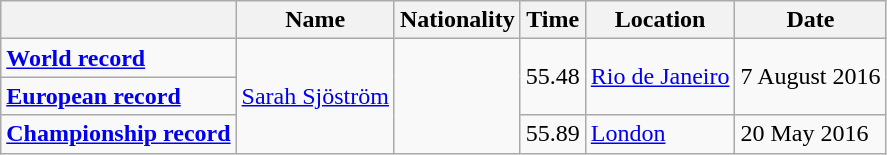<table class=wikitable>
<tr>
<th></th>
<th>Name</th>
<th>Nationality</th>
<th>Time</th>
<th>Location</th>
<th>Date</th>
</tr>
<tr>
<td><strong><a href='#'>World record</a></strong></td>
<td rowspan=3><a href='#'>Sarah Sjöström</a></td>
<td rowspan=3></td>
<td rowspan=2>55.48</td>
<td rowspan=2><a href='#'>Rio de Janeiro</a></td>
<td rowspan=2>7 August 2016</td>
</tr>
<tr>
<td><strong><a href='#'>European record</a></strong></td>
</tr>
<tr>
<td><strong><a href='#'>Championship record</a></strong></td>
<td>55.89</td>
<td><a href='#'>London</a></td>
<td>20 May 2016</td>
</tr>
</table>
